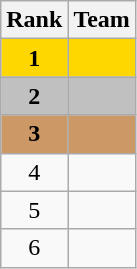<table class="wikitable" style="text-align:center">
<tr>
<th>Rank</th>
<th>Team</th>
</tr>
<tr bgcolor="gold">
<td><strong>1</strong></td>
<td align="left"><strong></strong></td>
</tr>
<tr bgcolor="silver">
<td><strong>2</strong></td>
<td align="left"><strong></strong></td>
</tr>
<tr bgcolor="#CC9966">
<td><strong>3</strong></td>
<td align="left"><strong></strong></td>
</tr>
<tr>
<td>4</td>
<td align="left"></td>
</tr>
<tr>
<td>5</td>
<td align="left"></td>
</tr>
<tr>
<td>6</td>
<td align="left"></td>
</tr>
</table>
